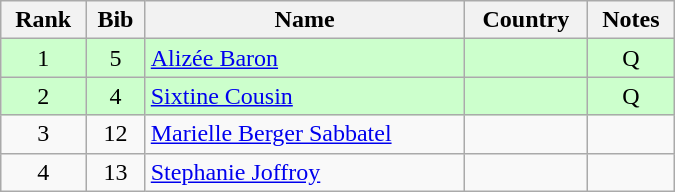<table class="wikitable" style="text-align:center; width:450px">
<tr>
<th>Rank</th>
<th>Bib</th>
<th>Name</th>
<th>Country</th>
<th>Notes</th>
</tr>
<tr bgcolor=ccffcc>
<td>1</td>
<td>5</td>
<td align=left><a href='#'>Alizée Baron</a></td>
<td align=left></td>
<td>Q</td>
</tr>
<tr bgcolor=ccffcc>
<td>2</td>
<td>4</td>
<td align=left><a href='#'>Sixtine Cousin</a></td>
<td align=left></td>
<td>Q</td>
</tr>
<tr>
<td>3</td>
<td>12</td>
<td align=left><a href='#'>Marielle Berger Sabbatel</a></td>
<td align=left></td>
<td></td>
</tr>
<tr>
<td>4</td>
<td>13</td>
<td align=left><a href='#'>Stephanie Joffroy</a></td>
<td align=left></td>
<td></td>
</tr>
</table>
